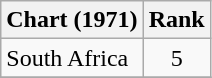<table class="wikitable">
<tr>
<th>Chart (1971)</th>
<th style="text-align:center;">Rank</th>
</tr>
<tr>
<td>South Africa </td>
<td align="center">5</td>
</tr>
<tr>
</tr>
</table>
